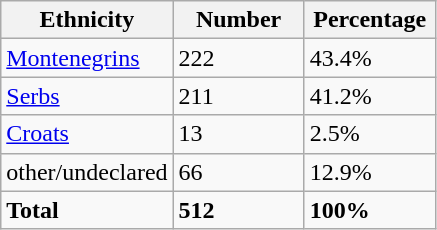<table class="wikitable">
<tr>
<th width="100px">Ethnicity</th>
<th width="80px">Number</th>
<th width="80px">Percentage</th>
</tr>
<tr>
<td><a href='#'>Montenegrins</a></td>
<td>222</td>
<td>43.4%</td>
</tr>
<tr>
<td><a href='#'>Serbs</a></td>
<td>211</td>
<td>41.2%</td>
</tr>
<tr>
<td><a href='#'>Croats</a></td>
<td>13</td>
<td>2.5%</td>
</tr>
<tr>
<td>other/undeclared</td>
<td>66</td>
<td>12.9%</td>
</tr>
<tr>
<td><strong>Total</strong></td>
<td><strong>512</strong></td>
<td><strong>100%</strong></td>
</tr>
</table>
